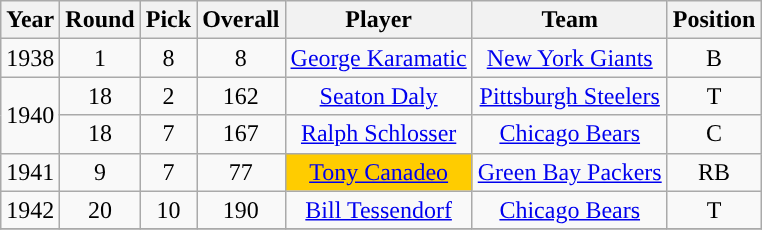<table class="wikitable sortable" style="text-align: center;">
<tr>
<th>Year</th>
<th>Round</th>
<th>Pick</th>
<th>Overall</th>
<th>Player</th>
<th>Team</th>
<th>Position</th>
</tr>
<tr>
<td>1938</td>
<td>1</td>
<td>8</td>
<td>8</td>
<td><a href='#'>George Karamatic</a></td>
<td><a href='#'>New York Giants</a></td>
<td>B</td>
</tr>
<tr>
<td rowspan="2">1940</td>
<td>18</td>
<td>2</td>
<td>162</td>
<td><a href='#'>Seaton Daly</a></td>
<td><a href='#'>Pittsburgh Steelers</a></td>
<td>T</td>
</tr>
<tr>
<td>18</td>
<td>7</td>
<td>167</td>
<td><a href='#'>Ralph Schlosser</a></td>
<td><a href='#'>Chicago Bears</a></td>
<td>C</td>
</tr>
<tr>
<td>1941</td>
<td>9</td>
<td>7</td>
<td>77</td>
<td style="background-color:#FFCC00"><a href='#'>Tony Canadeo</a></td>
<td><a href='#'>Green Bay Packers</a></td>
<td>RB</td>
</tr>
<tr>
<td>1942</td>
<td>20</td>
<td>10</td>
<td>190</td>
<td><a href='#'>Bill Tessendorf</a></td>
<td><a href='#'>Chicago Bears</a></td>
<td>T</td>
</tr>
<tr>
</tr>
</table>
